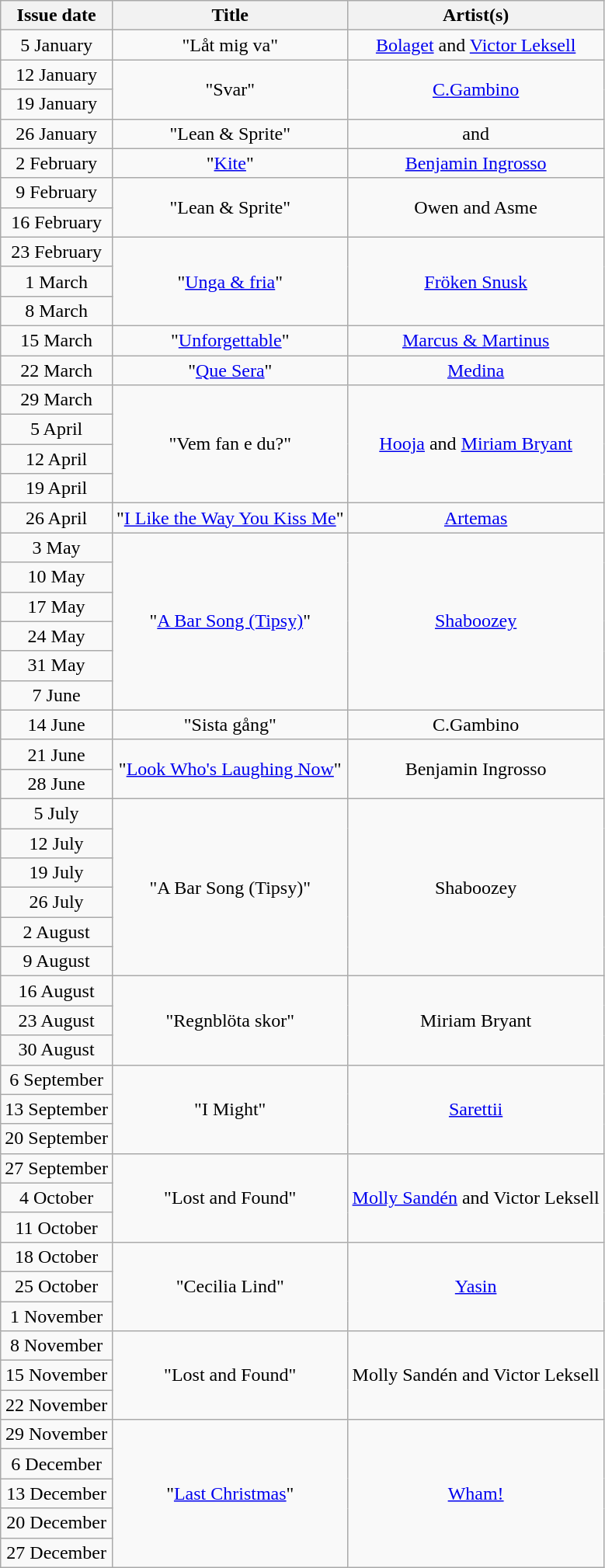<table class="wikitable" style="text-align:center;">
<tr>
<th scope="col">Issue date</th>
<th scope="col">Title</th>
<th scope="col">Artist(s)</th>
</tr>
<tr>
<td>5 January</td>
<td>"Låt mig va"</td>
<td><a href='#'>Bolaget</a> and <a href='#'>Victor Leksell</a></td>
</tr>
<tr>
<td>12 January</td>
<td rowspan="2">"Svar"</td>
<td rowspan="2"><a href='#'>C.Gambino</a></td>
</tr>
<tr>
<td>19 January</td>
</tr>
<tr>
<td>26 January</td>
<td>"Lean & Sprite"</td>
<td> and </td>
</tr>
<tr>
<td>2 February</td>
<td>"<a href='#'>Kite</a>"</td>
<td><a href='#'>Benjamin Ingrosso</a></td>
</tr>
<tr>
<td>9 February</td>
<td rowspan="2">"Lean & Sprite"</td>
<td rowspan="2">Owen and Asme</td>
</tr>
<tr>
<td>16 February</td>
</tr>
<tr>
<td>23 February</td>
<td rowspan="3">"<a href='#'>Unga & fria</a>"</td>
<td rowspan="3"><a href='#'>Fröken Snusk</a></td>
</tr>
<tr>
<td>1 March</td>
</tr>
<tr>
<td>8 March</td>
</tr>
<tr>
<td>15 March</td>
<td>"<a href='#'>Unforgettable</a>"</td>
<td><a href='#'>Marcus & Martinus</a></td>
</tr>
<tr>
<td>22 March</td>
<td>"<a href='#'>Que Sera</a>"</td>
<td><a href='#'>Medina</a></td>
</tr>
<tr>
<td>29 March</td>
<td rowspan="4">"Vem fan e du?"</td>
<td rowspan="4"><a href='#'>Hooja</a> and <a href='#'>Miriam Bryant</a></td>
</tr>
<tr>
<td>5 April</td>
</tr>
<tr>
<td>12 April</td>
</tr>
<tr>
<td>19 April</td>
</tr>
<tr>
<td>26 April</td>
<td>"<a href='#'>I Like the Way You Kiss Me</a>"</td>
<td><a href='#'>Artemas</a></td>
</tr>
<tr>
<td>3 May</td>
<td rowspan="6">"<a href='#'>A Bar Song (Tipsy)</a>"</td>
<td rowspan="6"><a href='#'>Shaboozey</a></td>
</tr>
<tr>
<td>10 May</td>
</tr>
<tr>
<td>17 May</td>
</tr>
<tr>
<td>24 May</td>
</tr>
<tr>
<td>31 May</td>
</tr>
<tr>
<td>7 June</td>
</tr>
<tr>
<td>14 June</td>
<td>"Sista gång"</td>
<td>C.Gambino</td>
</tr>
<tr>
<td>21 June</td>
<td rowspan="2">"<a href='#'>Look Who's Laughing Now</a>"</td>
<td rowspan="2">Benjamin Ingrosso</td>
</tr>
<tr>
<td>28 June</td>
</tr>
<tr>
<td>5 July</td>
<td rowspan="6">"A Bar Song (Tipsy)"</td>
<td rowspan="6">Shaboozey</td>
</tr>
<tr>
<td>12 July</td>
</tr>
<tr>
<td>19 July</td>
</tr>
<tr>
<td>26 July</td>
</tr>
<tr>
<td>2 August</td>
</tr>
<tr>
<td>9 August</td>
</tr>
<tr>
<td>16 August</td>
<td rowspan="3">"Regnblöta skor"</td>
<td rowspan="3">Miriam Bryant</td>
</tr>
<tr>
<td>23 August</td>
</tr>
<tr>
<td>30 August</td>
</tr>
<tr>
<td>6 September</td>
<td rowspan="3">"I Might"</td>
<td rowspan="3"><a href='#'>Sarettii</a></td>
</tr>
<tr>
<td>13 September</td>
</tr>
<tr>
<td>20 September</td>
</tr>
<tr>
<td>27 September</td>
<td rowspan="3">"Lost and Found"</td>
<td rowspan="3"><a href='#'>Molly Sandén</a> and Victor Leksell</td>
</tr>
<tr>
<td>4 October</td>
</tr>
<tr>
<td>11 October</td>
</tr>
<tr>
<td>18 October</td>
<td rowspan="3">"Cecilia Lind"</td>
<td rowspan="3"><a href='#'>Yasin</a></td>
</tr>
<tr>
<td>25 October</td>
</tr>
<tr>
<td>1 November</td>
</tr>
<tr>
<td>8 November</td>
<td rowspan="3">"Lost and Found"</td>
<td rowspan="3">Molly Sandén and Victor Leksell</td>
</tr>
<tr>
<td>15 November</td>
</tr>
<tr>
<td>22 November</td>
</tr>
<tr>
<td>29 November</td>
<td rowspan="5">"<a href='#'>Last Christmas</a>"</td>
<td rowspan="5"><a href='#'>Wham!</a></td>
</tr>
<tr>
<td>6 December</td>
</tr>
<tr>
<td>13 December</td>
</tr>
<tr>
<td>20 December</td>
</tr>
<tr>
<td>27 December</td>
</tr>
</table>
